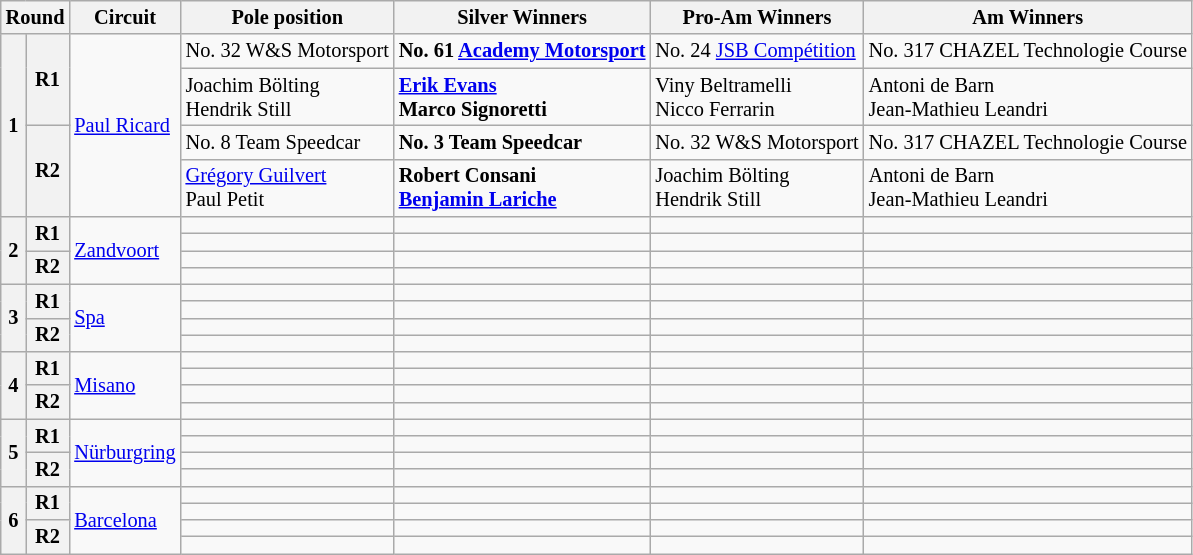<table class="wikitable" style="font-size:85%;">
<tr>
<th colspan="2">Round</th>
<th>Circuit</th>
<th>Pole position</th>
<th>Silver Winners</th>
<th>Pro-Am Winners</th>
<th>Am Winners</th>
</tr>
<tr>
<th rowspan="4">1</th>
<th rowspan="2">R1</th>
<td rowspan="4"> <a href='#'>Paul Ricard</a></td>
<td> No. 32 W&S Motorsport</td>
<td><strong> No. 61 <a href='#'>Academy Motorsport</a></strong></td>
<td> No. 24 <a href='#'>JSB Compétition</a></td>
<td> No. 317 CHAZEL Technologie Course</td>
</tr>
<tr>
<td> Joachim Bölting<br> Hendrik Still</td>
<td><strong> <a href='#'>Erik Evans</a><br> Marco Signoretti</strong></td>
<td> Viny Beltramelli<br> Nicco Ferrarin</td>
<td> Antoni de Barn<br> Jean-Mathieu Leandri</td>
</tr>
<tr>
<th rowspan="2">R2</th>
<td> No. 8 Team Speedcar</td>
<td><strong> No. 3 Team Speedcar</strong></td>
<td> No. 32 W&S Motorsport</td>
<td> No. 317 CHAZEL Technologie Course</td>
</tr>
<tr>
<td> <a href='#'>Grégory Guilvert</a><br> Paul Petit</td>
<td><strong> Robert Consani<br> <a href='#'>Benjamin Lariche</a></strong></td>
<td> Joachim Bölting<br> Hendrik Still</td>
<td> Antoni de Barn<br> Jean-Mathieu Leandri</td>
</tr>
<tr>
<th rowspan="4">2</th>
<th rowspan="2">R1</th>
<td rowspan="4"> <a href='#'>Zandvoort</a></td>
<td></td>
<td></td>
<td></td>
<td></td>
</tr>
<tr>
<td></td>
<td></td>
<td></td>
<td></td>
</tr>
<tr>
<th rowspan="2">R2</th>
<td></td>
<td></td>
<td></td>
<td></td>
</tr>
<tr>
<td></td>
<td></td>
<td></td>
<td></td>
</tr>
<tr>
<th rowspan="4">3</th>
<th rowspan="2">R1</th>
<td rowspan="4"> <a href='#'>Spa</a></td>
<td></td>
<td></td>
<td></td>
<td></td>
</tr>
<tr>
<td></td>
<td></td>
<td></td>
<td></td>
</tr>
<tr>
<th rowspan="2">R2</th>
<td></td>
<td></td>
<td></td>
<td></td>
</tr>
<tr>
<td></td>
<td></td>
<td></td>
<td></td>
</tr>
<tr>
<th rowspan="4">4</th>
<th rowspan="2">R1</th>
<td rowspan="4"> <a href='#'>Misano</a></td>
<td></td>
<td></td>
<td></td>
<td></td>
</tr>
<tr>
<td></td>
<td></td>
<td></td>
<td></td>
</tr>
<tr>
<th rowspan="2">R2</th>
<td></td>
<td></td>
<td></td>
<td></td>
</tr>
<tr>
<td></td>
<td></td>
<td></td>
<td></td>
</tr>
<tr>
<th rowspan="4">5</th>
<th rowspan="2">R1</th>
<td rowspan="4" nowrap> <a href='#'>Nürburgring</a></td>
<td></td>
<td></td>
<td></td>
<td></td>
</tr>
<tr>
<td></td>
<td></td>
<td></td>
<td></td>
</tr>
<tr>
<th rowspan="2">R2</th>
<td></td>
<td></td>
<td></td>
<td></td>
</tr>
<tr>
<td></td>
<td></td>
<td></td>
<td></td>
</tr>
<tr>
<th rowspan="4">6</th>
<th rowspan="2">R1</th>
<td rowspan="4"> <a href='#'>Barcelona</a></td>
<td></td>
<td></td>
<td></td>
<td></td>
</tr>
<tr>
<td></td>
<td></td>
<td></td>
<td></td>
</tr>
<tr>
<th rowspan="2">R2</th>
<td></td>
<td></td>
<td></td>
<td></td>
</tr>
<tr>
<td></td>
<td></td>
<td></td>
<td></td>
</tr>
</table>
